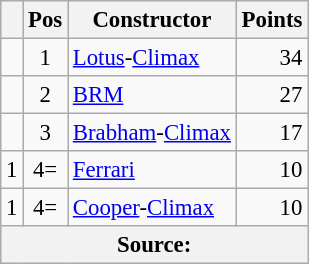<table class="wikitable" style="font-size: 95%;">
<tr>
<th></th>
<th>Pos</th>
<th>Constructor</th>
<th>Points</th>
</tr>
<tr>
<td align="left"></td>
<td align="center">1</td>
<td> <a href='#'>Lotus</a>-<a href='#'>Climax</a></td>
<td align="right">34</td>
</tr>
<tr>
<td align="left"></td>
<td align="center">2</td>
<td> <a href='#'>BRM</a></td>
<td align="right">27</td>
</tr>
<tr>
<td align="left"></td>
<td align="center">3</td>
<td> <a href='#'>Brabham</a>-<a href='#'>Climax</a></td>
<td align="right">17</td>
</tr>
<tr>
<td align="left"> 1</td>
<td align="center">4=</td>
<td> <a href='#'>Ferrari</a></td>
<td align="right">10</td>
</tr>
<tr>
<td align="left"> 1</td>
<td align="center">4=</td>
<td> <a href='#'>Cooper</a>-<a href='#'>Climax</a></td>
<td align="right">10</td>
</tr>
<tr>
<th colspan=4>Source:</th>
</tr>
</table>
